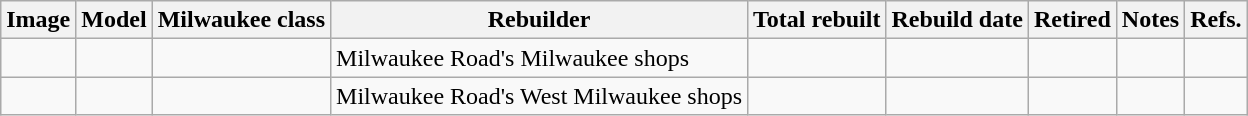<table class="wikitable sortable">
<tr>
<th>Image</th>
<th>Model</th>
<th>Milwaukee class</th>
<th>Rebuilder</th>
<th>Total rebuilt</th>
<th>Rebuild date</th>
<th>Retired</th>
<th>Notes</th>
<th>Refs.</th>
</tr>
<tr>
<td></td>
<td></td>
<td></td>
<td>Milwaukee Road's Milwaukee shops</td>
<td></td>
<td></td>
<td></td>
<td></td>
<td></td>
</tr>
<tr>
<td></td>
<td></td>
<td></td>
<td>Milwaukee Road's West Milwaukee shops</td>
<td></td>
<td></td>
<td></td>
<td></td>
<td></td>
</tr>
</table>
